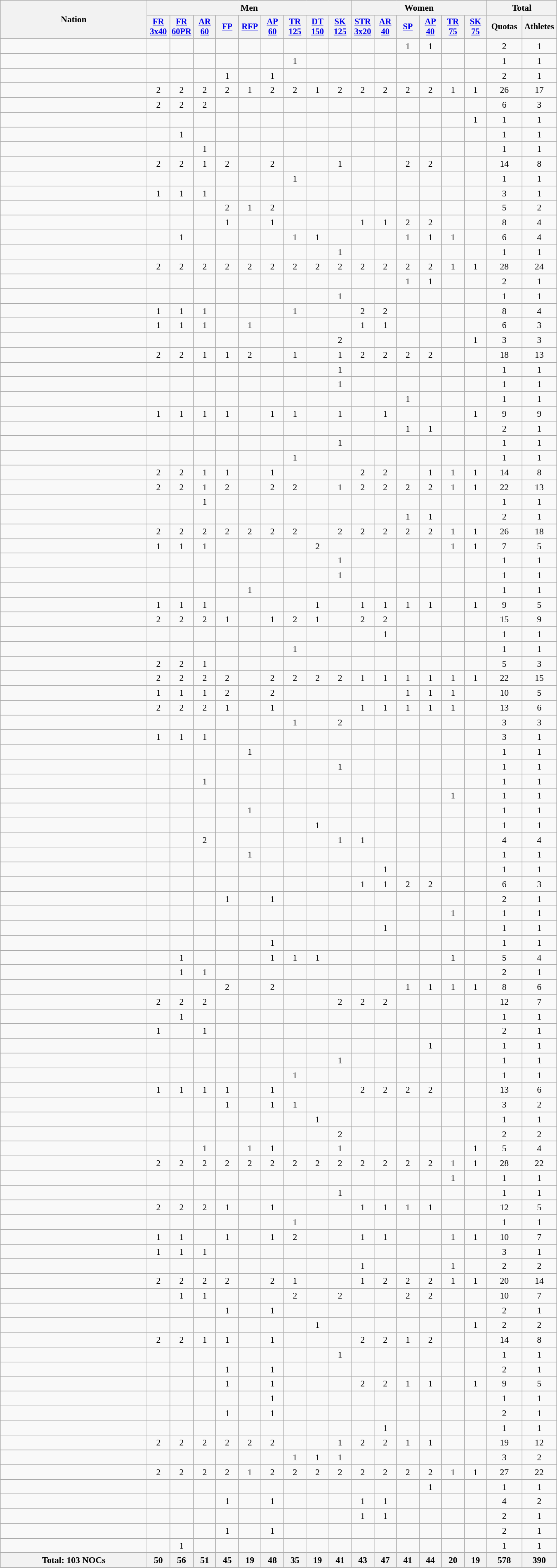<table class="wikitable" width=900 style="text-align:center; font-size:90%">
<tr>
<th rowspan="2" style="text-align:center;">Nation</th>
<th colspan="9">Men</th>
<th colspan="6">Women</th>
<th colspan="2">Total</th>
</tr>
<tr style="font-size:95%">
<th width=30><a href='#'>FR 3x40</a></th>
<th width=30><a href='#'>FR 60PR</a></th>
<th width=30><a href='#'>AR 60</a></th>
<th width=30><a href='#'>FP</a></th>
<th width=30><a href='#'>RFP</a></th>
<th width=30><a href='#'>AP 60</a></th>
<th width=30><a href='#'>TR 125</a></th>
<th width=30><a href='#'>DT 150</a></th>
<th width=30><a href='#'>SK 125</a></th>
<th width=30><a href='#'>STR 3x20</a></th>
<th width=30><a href='#'>AR 40</a></th>
<th width=30><a href='#'>SP</a></th>
<th width=30><a href='#'>AP 40</a></th>
<th width=30><a href='#'>TR 75</a></th>
<th width=30><a href='#'>SK 75</a></th>
<th width=50>Quotas</th>
<th width=50>Athletes</th>
</tr>
<tr>
<td style="text-align:left;"></td>
<td></td>
<td></td>
<td></td>
<td></td>
<td></td>
<td></td>
<td></td>
<td></td>
<td></td>
<td></td>
<td></td>
<td>1</td>
<td>1</td>
<td></td>
<td></td>
<td>2</td>
<td>1</td>
</tr>
<tr>
<td style="text-align:left;"></td>
<td></td>
<td></td>
<td></td>
<td></td>
<td></td>
<td></td>
<td>1</td>
<td></td>
<td></td>
<td></td>
<td></td>
<td></td>
<td></td>
<td></td>
<td></td>
<td>1</td>
<td>1</td>
</tr>
<tr>
<td style="text-align:left;"></td>
<td></td>
<td></td>
<td></td>
<td>1</td>
<td></td>
<td>1</td>
<td></td>
<td></td>
<td></td>
<td></td>
<td></td>
<td></td>
<td></td>
<td></td>
<td></td>
<td>2</td>
<td>1</td>
</tr>
<tr>
<td style="text-align:left;"></td>
<td>2</td>
<td>2</td>
<td>2</td>
<td>2</td>
<td>1</td>
<td>2</td>
<td>2</td>
<td>1</td>
<td>2</td>
<td>2</td>
<td>2</td>
<td>2</td>
<td>2</td>
<td>1</td>
<td>1</td>
<td>26</td>
<td>17</td>
</tr>
<tr>
<td style="text-align:left;"></td>
<td>2</td>
<td>2</td>
<td>2</td>
<td></td>
<td></td>
<td></td>
<td></td>
<td></td>
<td></td>
<td></td>
<td></td>
<td></td>
<td></td>
<td></td>
<td></td>
<td>6</td>
<td>3</td>
</tr>
<tr>
<td style="text-align:left;"></td>
<td></td>
<td></td>
<td></td>
<td></td>
<td></td>
<td></td>
<td></td>
<td></td>
<td></td>
<td></td>
<td></td>
<td></td>
<td></td>
<td></td>
<td>1</td>
<td>1</td>
<td>1</td>
</tr>
<tr>
<td style="text-align:left;"></td>
<td></td>
<td>1</td>
<td></td>
<td></td>
<td></td>
<td></td>
<td></td>
<td></td>
<td></td>
<td></td>
<td></td>
<td></td>
<td></td>
<td></td>
<td></td>
<td>1</td>
<td>1</td>
</tr>
<tr>
<td style="text-align:left;"></td>
<td></td>
<td></td>
<td>1</td>
<td></td>
<td></td>
<td></td>
<td></td>
<td></td>
<td></td>
<td></td>
<td></td>
<td></td>
<td></td>
<td></td>
<td></td>
<td>1</td>
<td>1</td>
</tr>
<tr>
<td style="text-align:left;"></td>
<td>2</td>
<td>2</td>
<td>1</td>
<td>2</td>
<td></td>
<td>2</td>
<td></td>
<td></td>
<td>1</td>
<td></td>
<td></td>
<td>2</td>
<td>2</td>
<td></td>
<td></td>
<td>14</td>
<td>8</td>
</tr>
<tr>
<td style="text-align:left;"></td>
<td></td>
<td></td>
<td></td>
<td></td>
<td></td>
<td></td>
<td>1</td>
<td></td>
<td></td>
<td></td>
<td></td>
<td></td>
<td></td>
<td></td>
<td></td>
<td>1</td>
<td>1</td>
</tr>
<tr>
<td style="text-align:left;"></td>
<td>1</td>
<td>1</td>
<td>1</td>
<td></td>
<td></td>
<td></td>
<td></td>
<td></td>
<td></td>
<td></td>
<td></td>
<td></td>
<td></td>
<td></td>
<td></td>
<td>3</td>
<td>1</td>
</tr>
<tr>
<td style="text-align:left;"></td>
<td></td>
<td></td>
<td></td>
<td>2</td>
<td>1</td>
<td>2</td>
<td></td>
<td></td>
<td></td>
<td></td>
<td></td>
<td></td>
<td></td>
<td></td>
<td></td>
<td>5</td>
<td>2</td>
</tr>
<tr>
<td style="text-align:left;"></td>
<td></td>
<td></td>
<td></td>
<td>1</td>
<td></td>
<td>1</td>
<td></td>
<td></td>
<td></td>
<td>1</td>
<td>1</td>
<td>2</td>
<td>2</td>
<td></td>
<td></td>
<td>8</td>
<td>4</td>
</tr>
<tr>
<td style="text-align:left;"></td>
<td></td>
<td>1</td>
<td></td>
<td></td>
<td></td>
<td></td>
<td>1</td>
<td>1</td>
<td></td>
<td></td>
<td></td>
<td>1</td>
<td>1</td>
<td>1</td>
<td></td>
<td>6</td>
<td>4</td>
</tr>
<tr>
<td style="text-align:left;"></td>
<td></td>
<td></td>
<td></td>
<td></td>
<td></td>
<td></td>
<td></td>
<td></td>
<td>1</td>
<td></td>
<td></td>
<td></td>
<td></td>
<td></td>
<td></td>
<td>1</td>
<td>1</td>
</tr>
<tr>
<td style="text-align:left;"></td>
<td>2</td>
<td>2</td>
<td>2</td>
<td>2</td>
<td>2</td>
<td>2</td>
<td>2</td>
<td>2</td>
<td>2</td>
<td>2</td>
<td>2</td>
<td>2</td>
<td>2</td>
<td>1</td>
<td>1</td>
<td>28</td>
<td>24</td>
</tr>
<tr>
<td style="text-align:left;"></td>
<td></td>
<td></td>
<td></td>
<td></td>
<td></td>
<td></td>
<td></td>
<td></td>
<td></td>
<td></td>
<td></td>
<td>1</td>
<td>1</td>
<td></td>
<td></td>
<td>2</td>
<td>1</td>
</tr>
<tr>
<td style="text-align:left;"></td>
<td></td>
<td></td>
<td></td>
<td></td>
<td></td>
<td></td>
<td></td>
<td></td>
<td>1</td>
<td></td>
<td></td>
<td></td>
<td></td>
<td></td>
<td></td>
<td>1</td>
<td>1</td>
</tr>
<tr>
<td style="text-align:left;"></td>
<td>1</td>
<td>1</td>
<td>1</td>
<td></td>
<td></td>
<td></td>
<td>1</td>
<td></td>
<td></td>
<td>2</td>
<td>2</td>
<td></td>
<td></td>
<td></td>
<td></td>
<td>8</td>
<td>4</td>
</tr>
<tr>
<td style="text-align:left;"></td>
<td>1</td>
<td>1</td>
<td>1</td>
<td></td>
<td>1</td>
<td></td>
<td></td>
<td></td>
<td></td>
<td>1</td>
<td>1</td>
<td></td>
<td></td>
<td></td>
<td></td>
<td>6</td>
<td>3</td>
</tr>
<tr>
<td style="text-align:left;"></td>
<td></td>
<td></td>
<td></td>
<td></td>
<td></td>
<td></td>
<td></td>
<td></td>
<td>2</td>
<td></td>
<td></td>
<td></td>
<td></td>
<td></td>
<td>1</td>
<td>3</td>
<td>3</td>
</tr>
<tr>
<td style="text-align:left;"></td>
<td>2</td>
<td>2</td>
<td>1</td>
<td>1</td>
<td>2</td>
<td></td>
<td>1</td>
<td></td>
<td>1</td>
<td>2</td>
<td>2</td>
<td>2</td>
<td>2</td>
<td></td>
<td></td>
<td>18</td>
<td>13</td>
</tr>
<tr>
<td style="text-align:left;"></td>
<td></td>
<td></td>
<td></td>
<td></td>
<td></td>
<td></td>
<td></td>
<td></td>
<td>1</td>
<td></td>
<td></td>
<td></td>
<td></td>
<td></td>
<td></td>
<td>1</td>
<td>1</td>
</tr>
<tr>
<td style="text-align:left;"></td>
<td></td>
<td></td>
<td></td>
<td></td>
<td></td>
<td></td>
<td></td>
<td></td>
<td>1</td>
<td></td>
<td></td>
<td></td>
<td></td>
<td></td>
<td></td>
<td>1</td>
<td>1</td>
</tr>
<tr>
<td style="text-align:left;"></td>
<td></td>
<td></td>
<td></td>
<td></td>
<td></td>
<td></td>
<td></td>
<td></td>
<td></td>
<td></td>
<td></td>
<td>1</td>
<td></td>
<td></td>
<td></td>
<td>1</td>
<td>1</td>
</tr>
<tr>
<td style="text-align:left;"></td>
<td>1</td>
<td>1</td>
<td>1</td>
<td>1</td>
<td></td>
<td>1</td>
<td>1</td>
<td></td>
<td>1</td>
<td></td>
<td>1</td>
<td></td>
<td></td>
<td></td>
<td>1</td>
<td>9</td>
<td>9</td>
</tr>
<tr>
<td style="text-align:left;"></td>
<td></td>
<td></td>
<td></td>
<td></td>
<td></td>
<td></td>
<td></td>
<td></td>
<td></td>
<td></td>
<td></td>
<td>1</td>
<td>1</td>
<td></td>
<td></td>
<td>2</td>
<td>1</td>
</tr>
<tr>
<td style="text-align:left;"></td>
<td></td>
<td></td>
<td></td>
<td></td>
<td></td>
<td></td>
<td></td>
<td></td>
<td>1</td>
<td></td>
<td></td>
<td></td>
<td></td>
<td></td>
<td></td>
<td>1</td>
<td>1</td>
</tr>
<tr>
<td style="text-align:left;"></td>
<td></td>
<td></td>
<td></td>
<td></td>
<td></td>
<td></td>
<td>1</td>
<td></td>
<td></td>
<td></td>
<td></td>
<td></td>
<td></td>
<td></td>
<td></td>
<td>1</td>
<td>1</td>
</tr>
<tr>
<td style="text-align:left;"></td>
<td>2</td>
<td>2</td>
<td>1</td>
<td>1</td>
<td></td>
<td>1</td>
<td></td>
<td></td>
<td></td>
<td>2</td>
<td>2</td>
<td></td>
<td>1</td>
<td>1</td>
<td>1</td>
<td>14</td>
<td>8</td>
</tr>
<tr>
<td style="text-align:left;"></td>
<td>2</td>
<td>2</td>
<td>1</td>
<td>2</td>
<td></td>
<td>2</td>
<td>2</td>
<td></td>
<td>1</td>
<td>2</td>
<td>2</td>
<td>2</td>
<td>2</td>
<td>1</td>
<td>1</td>
<td>22</td>
<td>13</td>
</tr>
<tr>
<td style="text-align:left;"></td>
<td></td>
<td></td>
<td>1</td>
<td></td>
<td></td>
<td></td>
<td></td>
<td></td>
<td></td>
<td></td>
<td></td>
<td></td>
<td></td>
<td></td>
<td></td>
<td>1</td>
<td>1</td>
</tr>
<tr>
<td style="text-align:left;"></td>
<td></td>
<td></td>
<td></td>
<td></td>
<td></td>
<td></td>
<td></td>
<td></td>
<td></td>
<td></td>
<td></td>
<td>1</td>
<td>1</td>
<td></td>
<td></td>
<td>2</td>
<td>1</td>
</tr>
<tr>
<td style="text-align:left;"></td>
<td>2</td>
<td>2</td>
<td>2</td>
<td>2</td>
<td>2</td>
<td>2</td>
<td>2</td>
<td></td>
<td>2</td>
<td>2</td>
<td>2</td>
<td>2</td>
<td>2</td>
<td>1</td>
<td>1</td>
<td>26</td>
<td>18</td>
</tr>
<tr>
<td style="text-align:left;"></td>
<td>1</td>
<td>1</td>
<td>1</td>
<td></td>
<td></td>
<td></td>
<td></td>
<td>2</td>
<td></td>
<td></td>
<td></td>
<td></td>
<td></td>
<td>1</td>
<td>1</td>
<td>7</td>
<td>5</td>
</tr>
<tr>
<td style="text-align:left;"></td>
<td></td>
<td></td>
<td></td>
<td></td>
<td></td>
<td></td>
<td></td>
<td></td>
<td>1</td>
<td></td>
<td></td>
<td></td>
<td></td>
<td></td>
<td></td>
<td>1</td>
<td>1</td>
</tr>
<tr>
<td style="text-align:left;"></td>
<td></td>
<td></td>
<td></td>
<td></td>
<td></td>
<td></td>
<td></td>
<td></td>
<td>1</td>
<td></td>
<td></td>
<td></td>
<td></td>
<td></td>
<td></td>
<td>1</td>
<td>1</td>
</tr>
<tr>
<td style="text-align:left;"></td>
<td></td>
<td></td>
<td></td>
<td></td>
<td>1</td>
<td></td>
<td></td>
<td></td>
<td></td>
<td></td>
<td></td>
<td></td>
<td></td>
<td></td>
<td></td>
<td>1</td>
<td>1</td>
</tr>
<tr>
<td style="text-align:left;"></td>
<td>1</td>
<td>1</td>
<td>1</td>
<td></td>
<td></td>
<td></td>
<td></td>
<td>1</td>
<td></td>
<td>1</td>
<td>1</td>
<td>1</td>
<td>1</td>
<td></td>
<td>1</td>
<td>9</td>
<td>5</td>
</tr>
<tr>
<td style="text-align:left;"></td>
<td>2</td>
<td>2</td>
<td>2</td>
<td>1</td>
<td></td>
<td>1</td>
<td>2</td>
<td>1</td>
<td></td>
<td>2</td>
<td>2</td>
<td></td>
<td></td>
<td></td>
<td></td>
<td>15</td>
<td>9</td>
</tr>
<tr>
<td style="text-align:left;"></td>
<td></td>
<td></td>
<td></td>
<td></td>
<td></td>
<td></td>
<td></td>
<td></td>
<td></td>
<td></td>
<td>1</td>
<td></td>
<td></td>
<td></td>
<td></td>
<td>1</td>
<td>1</td>
</tr>
<tr>
<td style="text-align:left;"></td>
<td></td>
<td></td>
<td></td>
<td></td>
<td></td>
<td></td>
<td>1</td>
<td></td>
<td></td>
<td></td>
<td></td>
<td></td>
<td></td>
<td></td>
<td></td>
<td>1</td>
<td>1</td>
</tr>
<tr>
<td style="text-align:left;"></td>
<td>2</td>
<td>2</td>
<td>1</td>
<td></td>
<td></td>
<td></td>
<td></td>
<td></td>
<td></td>
<td></td>
<td></td>
<td></td>
<td></td>
<td></td>
<td></td>
<td>5</td>
<td>3</td>
</tr>
<tr>
<td style="text-align:left;"></td>
<td>2</td>
<td>2</td>
<td>2</td>
<td>2</td>
<td></td>
<td>2</td>
<td>2</td>
<td>2</td>
<td>2</td>
<td>1</td>
<td>1</td>
<td>1</td>
<td>1</td>
<td>1</td>
<td>1</td>
<td>22</td>
<td>15</td>
</tr>
<tr>
<td style="text-align:left;"></td>
<td>1</td>
<td>1</td>
<td>1</td>
<td>2</td>
<td></td>
<td>2</td>
<td></td>
<td></td>
<td></td>
<td></td>
<td></td>
<td>1</td>
<td>1</td>
<td>1</td>
<td></td>
<td>10</td>
<td>5</td>
</tr>
<tr>
<td style="text-align:left;"></td>
<td>2</td>
<td>2</td>
<td>2</td>
<td>1</td>
<td></td>
<td>1</td>
<td></td>
<td></td>
<td></td>
<td>1</td>
<td>1</td>
<td>1</td>
<td>1</td>
<td>1</td>
<td></td>
<td>13</td>
<td>6</td>
</tr>
<tr>
<td style="text-align:left;"></td>
<td></td>
<td></td>
<td></td>
<td></td>
<td></td>
<td></td>
<td>1</td>
<td></td>
<td>2</td>
<td></td>
<td></td>
<td></td>
<td></td>
<td></td>
<td></td>
<td>3</td>
<td>3</td>
</tr>
<tr>
<td style="text-align:left;"></td>
<td>1</td>
<td>1</td>
<td>1</td>
<td></td>
<td></td>
<td></td>
<td></td>
<td></td>
<td></td>
<td></td>
<td></td>
<td></td>
<td></td>
<td></td>
<td></td>
<td>3</td>
<td>1</td>
</tr>
<tr>
<td style="text-align:left;"></td>
<td></td>
<td></td>
<td></td>
<td></td>
<td>1</td>
<td></td>
<td></td>
<td></td>
<td></td>
<td></td>
<td></td>
<td></td>
<td></td>
<td></td>
<td></td>
<td>1</td>
<td>1</td>
</tr>
<tr>
<td style="text-align:left;"></td>
<td></td>
<td></td>
<td></td>
<td></td>
<td></td>
<td></td>
<td></td>
<td></td>
<td>1</td>
<td></td>
<td></td>
<td></td>
<td></td>
<td></td>
<td></td>
<td>1</td>
<td>1</td>
</tr>
<tr>
<td style="text-align:left;"></td>
<td></td>
<td></td>
<td>1</td>
<td></td>
<td></td>
<td></td>
<td></td>
<td></td>
<td></td>
<td></td>
<td></td>
<td></td>
<td></td>
<td></td>
<td></td>
<td>1</td>
<td>1</td>
</tr>
<tr>
<td style="text-align:left;"></td>
<td></td>
<td></td>
<td></td>
<td></td>
<td></td>
<td></td>
<td></td>
<td></td>
<td></td>
<td></td>
<td></td>
<td></td>
<td></td>
<td>1</td>
<td></td>
<td>1</td>
<td>1</td>
</tr>
<tr>
<td style="text-align:left;"></td>
<td></td>
<td></td>
<td></td>
<td></td>
<td>1</td>
<td></td>
<td></td>
<td></td>
<td></td>
<td></td>
<td></td>
<td></td>
<td></td>
<td></td>
<td></td>
<td>1</td>
<td>1</td>
</tr>
<tr>
<td style="text-align:left;"></td>
<td></td>
<td></td>
<td></td>
<td></td>
<td></td>
<td></td>
<td></td>
<td>1</td>
<td></td>
<td></td>
<td></td>
<td></td>
<td></td>
<td></td>
<td></td>
<td>1</td>
<td>1</td>
</tr>
<tr>
<td style="text-align:left;"></td>
<td></td>
<td></td>
<td>2</td>
<td></td>
<td></td>
<td></td>
<td></td>
<td></td>
<td>1</td>
<td>1</td>
<td></td>
<td></td>
<td></td>
<td></td>
<td></td>
<td>4</td>
<td>4</td>
</tr>
<tr>
<td style="text-align:left;"></td>
<td></td>
<td></td>
<td></td>
<td></td>
<td>1</td>
<td></td>
<td></td>
<td></td>
<td></td>
<td></td>
<td></td>
<td></td>
<td></td>
<td></td>
<td></td>
<td>1</td>
<td>1</td>
</tr>
<tr>
<td style="text-align:left;"></td>
<td></td>
<td></td>
<td></td>
<td></td>
<td></td>
<td></td>
<td></td>
<td></td>
<td></td>
<td></td>
<td>1</td>
<td></td>
<td></td>
<td></td>
<td></td>
<td>1</td>
<td>1</td>
</tr>
<tr>
<td style="text-align:left;"></td>
<td></td>
<td></td>
<td></td>
<td></td>
<td></td>
<td></td>
<td></td>
<td></td>
<td></td>
<td>1</td>
<td>1</td>
<td>2</td>
<td>2</td>
<td></td>
<td></td>
<td>6</td>
<td>3</td>
</tr>
<tr>
<td style="text-align:left;"></td>
<td></td>
<td></td>
<td></td>
<td>1</td>
<td></td>
<td>1</td>
<td></td>
<td></td>
<td></td>
<td></td>
<td></td>
<td></td>
<td></td>
<td></td>
<td></td>
<td>2</td>
<td>1</td>
</tr>
<tr>
<td style="text-align:left;"></td>
<td></td>
<td></td>
<td></td>
<td></td>
<td></td>
<td></td>
<td></td>
<td></td>
<td></td>
<td></td>
<td></td>
<td></td>
<td></td>
<td>1</td>
<td></td>
<td>1</td>
<td>1</td>
</tr>
<tr>
<td style="text-align:left;"></td>
<td></td>
<td></td>
<td></td>
<td></td>
<td></td>
<td></td>
<td></td>
<td></td>
<td></td>
<td></td>
<td>1</td>
<td></td>
<td></td>
<td></td>
<td></td>
<td>1</td>
<td>1</td>
</tr>
<tr>
<td style="text-align:left;"></td>
<td></td>
<td></td>
<td></td>
<td></td>
<td></td>
<td>1</td>
<td></td>
<td></td>
<td></td>
<td></td>
<td></td>
<td></td>
<td></td>
<td></td>
<td></td>
<td>1</td>
<td>1</td>
</tr>
<tr>
<td style="text-align:left;"></td>
<td></td>
<td>1</td>
<td></td>
<td></td>
<td></td>
<td>1</td>
<td>1</td>
<td>1</td>
<td></td>
<td></td>
<td></td>
<td></td>
<td></td>
<td>1</td>
<td></td>
<td>5</td>
<td>4</td>
</tr>
<tr>
<td style="text-align:left;"></td>
<td></td>
<td>1</td>
<td>1</td>
<td></td>
<td></td>
<td></td>
<td></td>
<td></td>
<td></td>
<td></td>
<td></td>
<td></td>
<td></td>
<td></td>
<td></td>
<td>2</td>
<td>1</td>
</tr>
<tr>
<td style="text-align:left;"></td>
<td></td>
<td></td>
<td></td>
<td>2</td>
<td></td>
<td>2</td>
<td></td>
<td></td>
<td></td>
<td></td>
<td></td>
<td>1</td>
<td>1</td>
<td>1</td>
<td>1</td>
<td>8</td>
<td>6</td>
</tr>
<tr>
<td style="text-align:left;"></td>
<td>2</td>
<td>2</td>
<td>2</td>
<td></td>
<td></td>
<td></td>
<td></td>
<td></td>
<td>2</td>
<td>2</td>
<td>2</td>
<td></td>
<td></td>
<td></td>
<td></td>
<td>12</td>
<td>7</td>
</tr>
<tr>
<td style="text-align:left;"></td>
<td></td>
<td>1</td>
<td></td>
<td></td>
<td></td>
<td></td>
<td></td>
<td></td>
<td></td>
<td></td>
<td></td>
<td></td>
<td></td>
<td></td>
<td></td>
<td>1</td>
<td>1</td>
</tr>
<tr>
<td style="text-align:left;"></td>
<td>1</td>
<td></td>
<td>1</td>
<td></td>
<td></td>
<td></td>
<td></td>
<td></td>
<td></td>
<td></td>
<td></td>
<td></td>
<td></td>
<td></td>
<td></td>
<td>2</td>
<td>1</td>
</tr>
<tr>
<td style="text-align:left;"></td>
<td></td>
<td></td>
<td></td>
<td></td>
<td></td>
<td></td>
<td></td>
<td></td>
<td></td>
<td></td>
<td></td>
<td></td>
<td>1</td>
<td></td>
<td></td>
<td>1</td>
<td>1</td>
</tr>
<tr>
<td style="text-align:left;"></td>
<td></td>
<td></td>
<td></td>
<td></td>
<td></td>
<td></td>
<td></td>
<td></td>
<td>1</td>
<td></td>
<td></td>
<td></td>
<td></td>
<td></td>
<td></td>
<td>1</td>
<td>1</td>
</tr>
<tr>
<td style="text-align:left;"></td>
<td></td>
<td></td>
<td></td>
<td></td>
<td></td>
<td></td>
<td>1</td>
<td></td>
<td></td>
<td></td>
<td></td>
<td></td>
<td></td>
<td></td>
<td></td>
<td>1</td>
<td>1</td>
</tr>
<tr>
<td style="text-align:left;"></td>
<td>1</td>
<td>1</td>
<td>1</td>
<td>1</td>
<td></td>
<td>1</td>
<td></td>
<td></td>
<td></td>
<td>2</td>
<td>2</td>
<td>2</td>
<td>2</td>
<td></td>
<td></td>
<td>13</td>
<td>6</td>
</tr>
<tr>
<td style="text-align:left;"></td>
<td></td>
<td></td>
<td></td>
<td>1</td>
<td></td>
<td>1</td>
<td>1</td>
<td></td>
<td></td>
<td></td>
<td></td>
<td></td>
<td></td>
<td></td>
<td></td>
<td>3</td>
<td>2</td>
</tr>
<tr>
<td style="text-align:left;"></td>
<td></td>
<td></td>
<td></td>
<td></td>
<td></td>
<td></td>
<td></td>
<td>1</td>
<td></td>
<td></td>
<td></td>
<td></td>
<td></td>
<td></td>
<td></td>
<td>1</td>
<td>1</td>
</tr>
<tr>
<td style="text-align:left;"></td>
<td></td>
<td></td>
<td></td>
<td></td>
<td></td>
<td></td>
<td></td>
<td></td>
<td>2</td>
<td></td>
<td></td>
<td></td>
<td></td>
<td></td>
<td></td>
<td>2</td>
<td>2</td>
</tr>
<tr>
<td style="text-align:left;"></td>
<td></td>
<td></td>
<td>1</td>
<td></td>
<td>1</td>
<td>1</td>
<td></td>
<td></td>
<td>1</td>
<td></td>
<td></td>
<td></td>
<td></td>
<td></td>
<td>1</td>
<td>5</td>
<td>4</td>
</tr>
<tr>
<td style="text-align:left;"></td>
<td>2</td>
<td>2</td>
<td>2</td>
<td>2</td>
<td>2</td>
<td>2</td>
<td>2</td>
<td>2</td>
<td>2</td>
<td>2</td>
<td>2</td>
<td>2</td>
<td>2</td>
<td>1</td>
<td>1</td>
<td>28</td>
<td>22</td>
</tr>
<tr>
<td style="text-align:left;"></td>
<td></td>
<td></td>
<td></td>
<td></td>
<td></td>
<td></td>
<td></td>
<td></td>
<td></td>
<td></td>
<td></td>
<td></td>
<td></td>
<td>1</td>
<td></td>
<td>1</td>
<td>1</td>
</tr>
<tr>
<td style="text-align:left;"></td>
<td></td>
<td></td>
<td></td>
<td></td>
<td></td>
<td></td>
<td></td>
<td></td>
<td>1</td>
<td></td>
<td></td>
<td></td>
<td></td>
<td></td>
<td></td>
<td>1</td>
<td>1</td>
</tr>
<tr>
<td style="text-align:left;"></td>
<td>2</td>
<td>2</td>
<td>2</td>
<td>1</td>
<td></td>
<td>1</td>
<td></td>
<td></td>
<td></td>
<td>1</td>
<td>1</td>
<td>1</td>
<td>1</td>
<td></td>
<td></td>
<td>12</td>
<td>5</td>
</tr>
<tr>
<td style="text-align:left;"></td>
<td></td>
<td></td>
<td></td>
<td></td>
<td></td>
<td></td>
<td>1</td>
<td></td>
<td></td>
<td></td>
<td></td>
<td></td>
<td></td>
<td></td>
<td></td>
<td>1</td>
<td>1</td>
</tr>
<tr>
<td style="text-align:left;"></td>
<td>1</td>
<td>1</td>
<td></td>
<td>1</td>
<td></td>
<td>1</td>
<td>2</td>
<td></td>
<td></td>
<td>1</td>
<td>1</td>
<td></td>
<td></td>
<td>1</td>
<td>1</td>
<td>10</td>
<td>7</td>
</tr>
<tr>
<td style="text-align:left;"></td>
<td>1</td>
<td>1</td>
<td>1</td>
<td></td>
<td></td>
<td></td>
<td></td>
<td></td>
<td></td>
<td></td>
<td></td>
<td></td>
<td></td>
<td></td>
<td></td>
<td>3</td>
<td>1</td>
</tr>
<tr>
<td style="text-align:left;"></td>
<td></td>
<td></td>
<td></td>
<td></td>
<td></td>
<td></td>
<td></td>
<td></td>
<td></td>
<td>1</td>
<td></td>
<td></td>
<td></td>
<td>1</td>
<td></td>
<td>2</td>
<td>2</td>
</tr>
<tr>
<td style="text-align:left;"></td>
<td>2</td>
<td>2</td>
<td>2</td>
<td>2</td>
<td></td>
<td>2</td>
<td>1</td>
<td></td>
<td></td>
<td>1</td>
<td>2</td>
<td>2</td>
<td>2</td>
<td>1</td>
<td>1</td>
<td>20</td>
<td>14</td>
</tr>
<tr>
<td style="text-align:left;"></td>
<td></td>
<td>1</td>
<td>1</td>
<td></td>
<td></td>
<td></td>
<td>2</td>
<td></td>
<td>2</td>
<td></td>
<td></td>
<td>2</td>
<td>2</td>
<td></td>
<td></td>
<td>10</td>
<td>7</td>
</tr>
<tr>
<td style="text-align:left;"></td>
<td></td>
<td></td>
<td></td>
<td>1</td>
<td></td>
<td>1</td>
<td></td>
<td></td>
<td></td>
<td></td>
<td></td>
<td></td>
<td></td>
<td></td>
<td></td>
<td>2</td>
<td>1</td>
</tr>
<tr>
<td style="text-align:left;"></td>
<td></td>
<td></td>
<td></td>
<td></td>
<td></td>
<td></td>
<td></td>
<td>1</td>
<td></td>
<td></td>
<td></td>
<td></td>
<td></td>
<td></td>
<td>1</td>
<td>2</td>
<td>2</td>
</tr>
<tr>
<td style="text-align:left;"></td>
<td>2</td>
<td>2</td>
<td>1</td>
<td>1</td>
<td></td>
<td>1</td>
<td></td>
<td></td>
<td></td>
<td>2</td>
<td>2</td>
<td>1</td>
<td>2</td>
<td></td>
<td></td>
<td>14</td>
<td>8</td>
</tr>
<tr>
<td style="text-align:left;"></td>
<td></td>
<td></td>
<td></td>
<td></td>
<td></td>
<td></td>
<td></td>
<td></td>
<td>1</td>
<td></td>
<td></td>
<td></td>
<td></td>
<td></td>
<td></td>
<td>1</td>
<td>1</td>
</tr>
<tr>
<td style="text-align:left;"></td>
<td></td>
<td></td>
<td></td>
<td>1</td>
<td></td>
<td>1</td>
<td></td>
<td></td>
<td></td>
<td></td>
<td></td>
<td></td>
<td></td>
<td></td>
<td></td>
<td>2</td>
<td>1</td>
</tr>
<tr>
<td style="text-align:left;"></td>
<td></td>
<td></td>
<td></td>
<td>1</td>
<td></td>
<td>1</td>
<td></td>
<td></td>
<td></td>
<td>2</td>
<td>2</td>
<td>1</td>
<td>1</td>
<td></td>
<td>1</td>
<td>9</td>
<td>5</td>
</tr>
<tr>
<td style="text-align:left;"></td>
<td></td>
<td></td>
<td></td>
<td></td>
<td></td>
<td>1</td>
<td></td>
<td></td>
<td></td>
<td></td>
<td></td>
<td></td>
<td></td>
<td></td>
<td></td>
<td>1</td>
<td>1</td>
</tr>
<tr>
<td style="text-align:left;"></td>
<td></td>
<td></td>
<td></td>
<td>1</td>
<td></td>
<td>1</td>
<td></td>
<td></td>
<td></td>
<td></td>
<td></td>
<td></td>
<td></td>
<td></td>
<td></td>
<td>2</td>
<td>1</td>
</tr>
<tr>
<td style="text-align:left;"></td>
<td></td>
<td></td>
<td></td>
<td></td>
<td></td>
<td></td>
<td></td>
<td></td>
<td></td>
<td></td>
<td>1</td>
<td></td>
<td></td>
<td></td>
<td></td>
<td>1</td>
<td>1</td>
</tr>
<tr>
<td style="text-align:left;"></td>
<td>2</td>
<td>2</td>
<td>2</td>
<td>2</td>
<td>2</td>
<td>2</td>
<td></td>
<td></td>
<td>1</td>
<td>2</td>
<td>2</td>
<td>1</td>
<td>1</td>
<td></td>
<td></td>
<td>19</td>
<td>12</td>
</tr>
<tr>
<td style="text-align:left;"></td>
<td></td>
<td></td>
<td></td>
<td></td>
<td></td>
<td></td>
<td>1</td>
<td>1</td>
<td>1</td>
<td></td>
<td></td>
<td></td>
<td></td>
<td></td>
<td></td>
<td>3</td>
<td>2</td>
</tr>
<tr>
<td style="text-align:left;"></td>
<td>2</td>
<td>2</td>
<td>2</td>
<td>2</td>
<td>1</td>
<td>2</td>
<td>2</td>
<td>2</td>
<td>2</td>
<td>2</td>
<td>2</td>
<td>2</td>
<td>2</td>
<td>1</td>
<td>1</td>
<td>27</td>
<td>22</td>
</tr>
<tr>
<td style="text-align:left;"></td>
<td></td>
<td></td>
<td></td>
<td></td>
<td></td>
<td></td>
<td></td>
<td></td>
<td></td>
<td></td>
<td></td>
<td></td>
<td>1</td>
<td></td>
<td></td>
<td>1</td>
<td>1</td>
</tr>
<tr>
<td style="text-align:left;"></td>
<td></td>
<td></td>
<td></td>
<td>1</td>
<td></td>
<td>1</td>
<td></td>
<td></td>
<td></td>
<td>1</td>
<td>1</td>
<td></td>
<td></td>
<td></td>
<td></td>
<td>4</td>
<td>2</td>
</tr>
<tr>
<td style="text-align:left;"></td>
<td></td>
<td></td>
<td></td>
<td></td>
<td></td>
<td></td>
<td></td>
<td></td>
<td></td>
<td>1</td>
<td>1</td>
<td></td>
<td></td>
<td></td>
<td></td>
<td>2</td>
<td>1</td>
</tr>
<tr>
<td style="text-align:left;"></td>
<td></td>
<td></td>
<td></td>
<td>1</td>
<td></td>
<td>1</td>
<td></td>
<td></td>
<td></td>
<td></td>
<td></td>
<td></td>
<td></td>
<td></td>
<td></td>
<td>2</td>
<td>1</td>
</tr>
<tr>
<td style="text-align:left;"></td>
<td></td>
<td>1</td>
<td></td>
<td></td>
<td></td>
<td></td>
<td></td>
<td></td>
<td></td>
<td></td>
<td></td>
<td></td>
<td></td>
<td></td>
<td></td>
<td>1</td>
<td>1</td>
</tr>
<tr>
<th>Total: 103 NOCs</th>
<th>50</th>
<th>56</th>
<th>51</th>
<th>45</th>
<th>19</th>
<th>48</th>
<th>35</th>
<th>19</th>
<th>41</th>
<th>43</th>
<th>47</th>
<th>41</th>
<th>44</th>
<th>20</th>
<th>19</th>
<th>578</th>
<th>390</th>
</tr>
</table>
